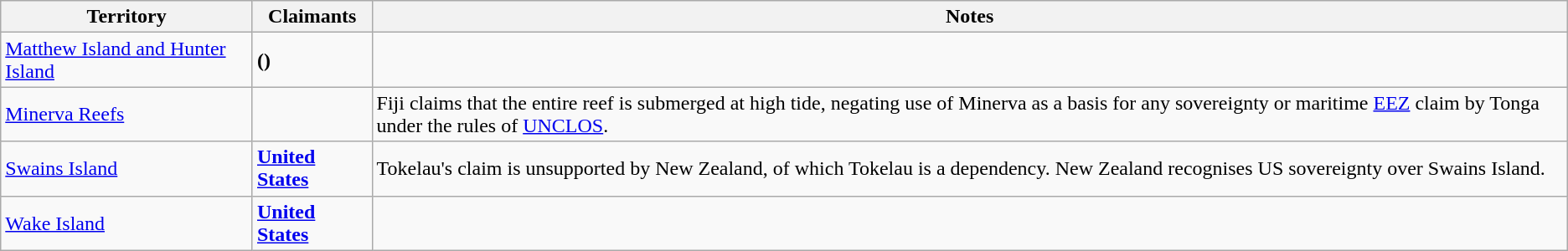<table class="wikitable">
<tr>
<th>Territory</th>
<th>Claimants</th>
<th>Notes</th>
</tr>
<tr>
<td><a href='#'>Matthew Island and Hunter Island</a></td>
<td><strong> ()</strong><br></td>
<td></td>
</tr>
<tr>
<td><a href='#'>Minerva Reefs</a></td>
<td><strong></strong><br></td>
<td>Fiji claims that the entire reef is submerged at high tide, negating use of Minerva as a basis for any sovereignty or maritime <a href='#'>EEZ</a> claim by Tonga under the rules of <a href='#'>UNCLOS</a>.</td>
</tr>
<tr>
<td><a href='#'>Swains Island</a></td>
<td><strong> <a href='#'>United States</a></strong><br></td>
<td>Tokelau's claim is unsupported by New Zealand, of which Tokelau is a dependency. New Zealand recognises US sovereignty over Swains Island.</td>
</tr>
<tr>
<td><a href='#'>Wake Island</a></td>
<td><strong> <a href='#'>United States</a></strong><br></td>
<td></td>
</tr>
</table>
